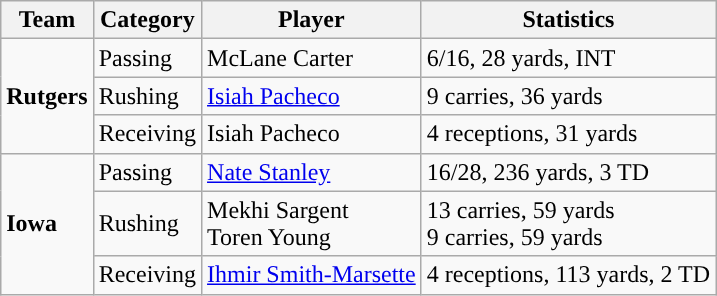<table class="wikitable" style="float: left;">
<tr>
<th>Team</th>
<th>Category</th>
<th>Player</th>
<th>Statistics</th>
</tr>
<tr>
<td rowspan=3><strong>Rutgers</strong></td>
<td>Passing</td>
<td>McLane Carter</td>
<td>6/16, 28 yards, INT</td>
</tr>
<tr>
<td>Rushing</td>
<td><a href='#'>Isiah Pacheco</a></td>
<td>9 carries, 36 yards</td>
</tr>
<tr>
<td>Receiving</td>
<td>Isiah Pacheco</td>
<td>4 receptions, 31 yards</td>
</tr>
<tr>
<td rowspan=3><strong>Iowa</strong></td>
<td>Passing</td>
<td><a href='#'>Nate Stanley</a></td>
<td>16/28, 236 yards, 3 TD</td>
</tr>
<tr>
<td>Rushing</td>
<td>Mekhi Sargent<br>Toren Young</td>
<td>13 carries, 59 yards<br>9 carries, 59 yards</td>
</tr>
<tr>
<td>Receiving</td>
<td><a href='#'>Ihmir Smith-Marsette</a></td>
<td>4 receptions, 113 yards, 2 TD</td>
</tr>
</table>
